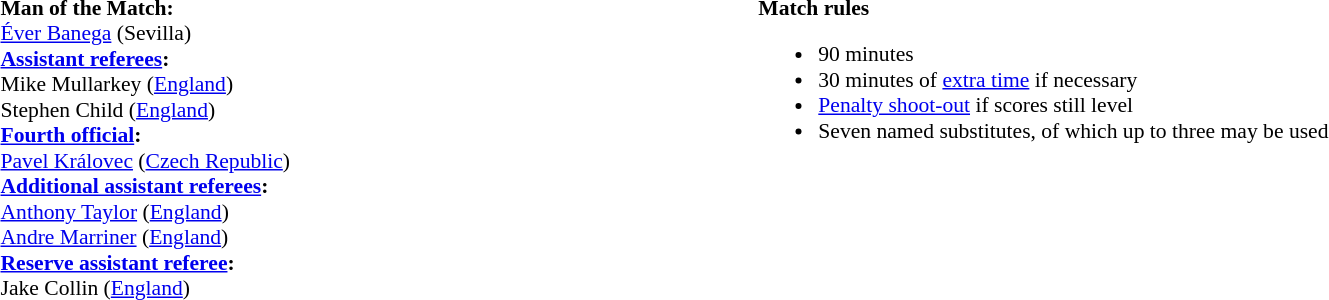<table width=100% style="font-size:90%">
<tr>
<td><br><strong>Man of the Match:</strong>
<br><a href='#'>Éver Banega</a> (Sevilla)<br><strong><a href='#'>Assistant referees</a>:</strong>
<br>Mike Mullarkey (<a href='#'>England</a>)
<br>Stephen Child (<a href='#'>England</a>)
<br><strong><a href='#'>Fourth official</a>:</strong>
<br><a href='#'>Pavel Královec</a> (<a href='#'>Czech Republic</a>)
<br><strong><a href='#'>Additional assistant referees</a>:</strong>
<br><a href='#'>Anthony Taylor</a> (<a href='#'>England</a>)
<br><a href='#'>Andre Marriner</a> (<a href='#'>England</a>)
<br><strong><a href='#'>Reserve assistant referee</a>:</strong>
<br>Jake Collin (<a href='#'>England</a>)</td>
<td style="width:60%; vertical-align:top;"><br><strong>Match rules</strong><ul><li>90 minutes</li><li>30 minutes of <a href='#'>extra time</a> if necessary</li><li><a href='#'>Penalty shoot-out</a> if scores still level</li><li>Seven named substitutes, of which up to three may be used</li></ul></td>
</tr>
</table>
